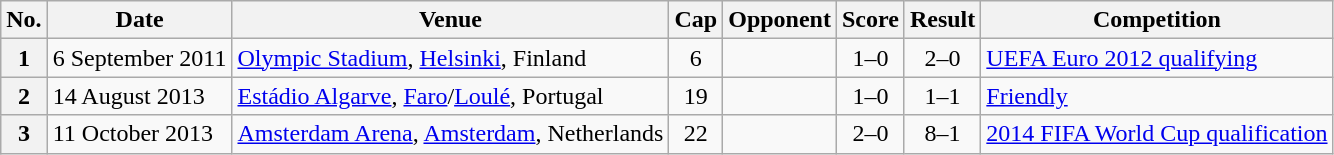<table class="wikitable sortable plainrowheaders">
<tr>
<th scope=col>No.</th>
<th scope=col>Date</th>
<th scope=col>Venue</th>
<th scope=col>Cap</th>
<th scope=col>Opponent</th>
<th scope=col>Score</th>
<th scope=col>Result</th>
<th scope=col>Competition</th>
</tr>
<tr>
<th scope=row>1</th>
<td>6 September 2011</td>
<td><a href='#'>Olympic Stadium</a>, <a href='#'>Helsinki</a>, Finland</td>
<td align="center">6</td>
<td></td>
<td align="center">1–0</td>
<td align="center">2–0</td>
<td><a href='#'>UEFA Euro 2012 qualifying</a></td>
</tr>
<tr>
<th scope=row>2</th>
<td>14 August 2013</td>
<td><a href='#'>Estádio Algarve</a>, <a href='#'>Faro</a>/<a href='#'>Loulé</a>, Portugal</td>
<td align="center">19</td>
<td></td>
<td align="center">1–0</td>
<td align="center">1–1</td>
<td><a href='#'>Friendly</a></td>
</tr>
<tr>
<th scope=row>3</th>
<td>11 October 2013</td>
<td><a href='#'>Amsterdam Arena</a>, <a href='#'>Amsterdam</a>, Netherlands</td>
<td align="center">22</td>
<td></td>
<td align="center">2–0</td>
<td align="center">8–1</td>
<td><a href='#'>2014 FIFA World Cup qualification</a></td>
</tr>
</table>
